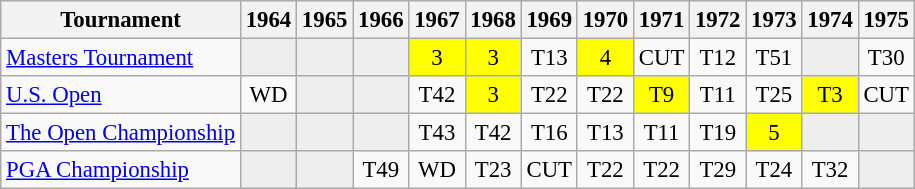<table class="wikitable" style="font-size:95%;text-align:center;">
<tr>
<th>Tournament</th>
<th>1964</th>
<th>1965</th>
<th>1966</th>
<th>1967</th>
<th>1968</th>
<th>1969</th>
<th>1970</th>
<th>1971</th>
<th>1972</th>
<th>1973</th>
<th>1974</th>
<th>1975</th>
</tr>
<tr>
<td align=left><a href='#'>Masters Tournament</a></td>
<td style="background:#eeeeee;"></td>
<td style="background:#eeeeee;"></td>
<td style="background:#eeeeee;"></td>
<td style="background:yellow;">3</td>
<td style="background:yellow;">3</td>
<td>T13</td>
<td style="background:yellow;">4</td>
<td>CUT</td>
<td>T12</td>
<td>T51</td>
<td style="background:#eeeeee;"></td>
<td>T30</td>
</tr>
<tr>
<td align=left><a href='#'>U.S. Open</a></td>
<td>WD</td>
<td style="background:#eeeeee;"></td>
<td style="background:#eeeeee;"></td>
<td>T42</td>
<td style="background:yellow;">3</td>
<td>T22</td>
<td>T22</td>
<td style="background:yellow;">T9</td>
<td>T11</td>
<td>T25</td>
<td style="background:yellow;">T3</td>
<td>CUT</td>
</tr>
<tr>
<td align=left><a href='#'>The Open Championship</a></td>
<td style="background:#eeeeee;"></td>
<td style="background:#eeeeee;"></td>
<td style="background:#eeeeee;"></td>
<td>T43</td>
<td>T42</td>
<td>T16</td>
<td>T13</td>
<td>T11</td>
<td>T19</td>
<td style="background:yellow;">5</td>
<td style="background:#eeeeee;"></td>
<td style="background:#eeeeee;"></td>
</tr>
<tr>
<td align=left><a href='#'>PGA Championship</a></td>
<td style="background:#eeeeee;"></td>
<td style="background:#eeeeee;"></td>
<td>T49</td>
<td>WD</td>
<td>T23</td>
<td>CUT</td>
<td>T22</td>
<td>T22</td>
<td>T29</td>
<td>T24</td>
<td>T32</td>
<td style="background:#eeeeee;"></td>
</tr>
</table>
